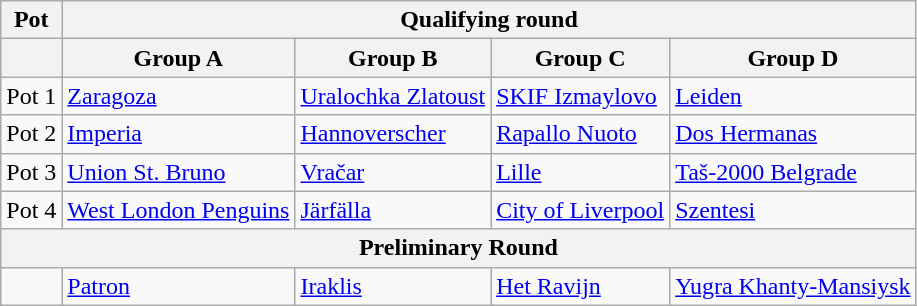<table class="wikitable">
<tr>
<th>Pot</th>
<th colspan="4">Qualifying round</th>
</tr>
<tr>
<th></th>
<th>Group A</th>
<th>Group B</th>
<th>Group C</th>
<th>Group D</th>
</tr>
<tr>
<td>Pot 1</td>
<td> <a href='#'>Zaragoza</a></td>
<td> <a href='#'>Uralochka Zlatoust</a></td>
<td> <a href='#'>SKIF Izmaylovo</a></td>
<td> <a href='#'>Leiden</a></td>
</tr>
<tr>
<td>Pot 2</td>
<td> <a href='#'>Imperia</a></td>
<td> <a href='#'>Hannoverscher</a></td>
<td> <a href='#'>Rapallo Nuoto</a></td>
<td> <a href='#'>Dos Hermanas</a></td>
</tr>
<tr>
<td>Pot 3</td>
<td> <a href='#'>Union St. Bruno</a></td>
<td> <a href='#'>Vračar</a></td>
<td> <a href='#'>Lille</a></td>
<td> <a href='#'>Taš-2000 Belgrade</a></td>
</tr>
<tr>
<td>Pot 4</td>
<td> <a href='#'>West London Penguins</a></td>
<td> <a href='#'>Järfälla</a></td>
<td> <a href='#'>City of Liverpool</a></td>
<td> <a href='#'>Szentesi</a></td>
</tr>
<tr>
<th colspan="5">Preliminary Round</th>
</tr>
<tr>
<td></td>
<td> <a href='#'>Patron</a></td>
<td> <a href='#'>Iraklis</a></td>
<td> <a href='#'>Het Ravijn</a></td>
<td> <a href='#'>Yugra Khanty-Mansiysk</a></td>
</tr>
</table>
